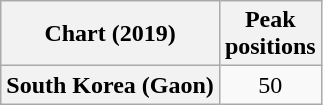<table class="wikitable plainrowheaders" style="text-align:center">
<tr>
<th scope="col">Chart (2019)</th>
<th scope="col">Peak<br>positions</th>
</tr>
<tr>
<th scope="row">South Korea (Gaon)</th>
<td>50</td>
</tr>
</table>
